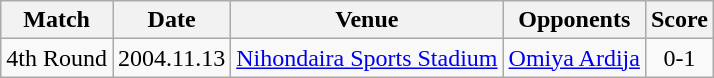<table class="wikitable" style="text-align:center;">
<tr>
<th>Match</th>
<th>Date</th>
<th>Venue</th>
<th>Opponents</th>
<th>Score</th>
</tr>
<tr>
<td>4th Round</td>
<td>2004.11.13</td>
<td><a href='#'>Nihondaira Sports Stadium</a></td>
<td><a href='#'>Omiya Ardija</a></td>
<td>0-1</td>
</tr>
</table>
